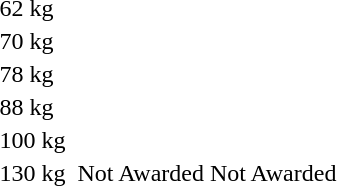<table>
<tr>
<td rowspan=2>62 kg</td>
<td rowspan=2></td>
<td rowspan=2></td>
<td></td>
</tr>
<tr>
<td></td>
</tr>
<tr>
<td rowspan=2>70 kg</td>
<td rowspan=2></td>
<td rowspan=2></td>
<td></td>
</tr>
<tr>
<td></td>
</tr>
<tr>
<td rowspan=2>78 kg</td>
<td rowspan=2></td>
<td rowspan=2></td>
<td></td>
</tr>
<tr>
<td></td>
</tr>
<tr>
<td rowspan=2>88 kg</td>
<td rowspan=2></td>
<td rowspan=2></td>
<td></td>
</tr>
<tr>
<td></td>
</tr>
<tr>
<td rowspan=2>100 kg</td>
<td rowspan=2></td>
<td rowspan=2></td>
<td></td>
</tr>
<tr>
<td></td>
</tr>
<tr>
<td rowspan=2>130 kg</td>
<td></td>
<td>Not Awarded</td>
<td>Not Awarded</td>
</tr>
</table>
